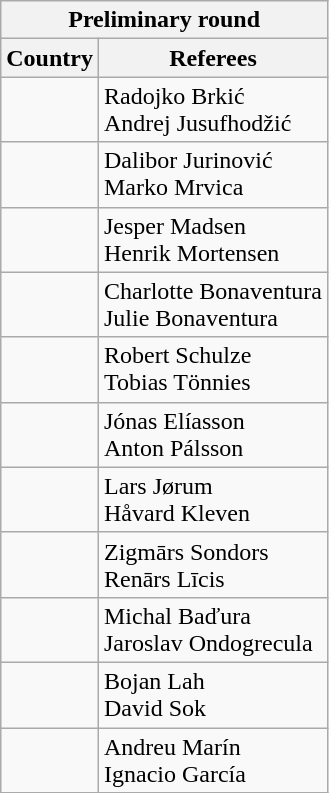<table class="wikitable">
<tr>
<th colspan="3">Preliminary round</th>
</tr>
<tr>
<th>Country</th>
<th>Referees</th>
</tr>
<tr>
<td></td>
<td>Radojko Brkić<br>Andrej Jusufhodžić</td>
</tr>
<tr>
<td></td>
<td>Dalibor Jurinović<br>Marko Mrvica</td>
</tr>
<tr>
<td></td>
<td>Jesper Madsen<br>Henrik Mortensen</td>
</tr>
<tr>
<td></td>
<td>Charlotte Bonaventura<br>Julie Bonaventura</td>
</tr>
<tr>
<td></td>
<td>Robert Schulze<br>Tobias Tönnies</td>
</tr>
<tr>
<td></td>
<td>Jónas Elíasson<br>Anton Pálsson</td>
</tr>
<tr>
<td></td>
<td>Lars Jørum<br>Håvard Kleven</td>
</tr>
<tr>
<td></td>
<td>Zigmārs Sondors<br>Renārs Līcis</td>
</tr>
<tr>
<td></td>
<td>Michal Baďura<br>Jaroslav Ondogrecula</td>
</tr>
<tr>
<td></td>
<td>Bojan Lah<br>David Sok</td>
</tr>
<tr>
<td></td>
<td>Andreu Marín<br>Ignacio García</td>
</tr>
</table>
